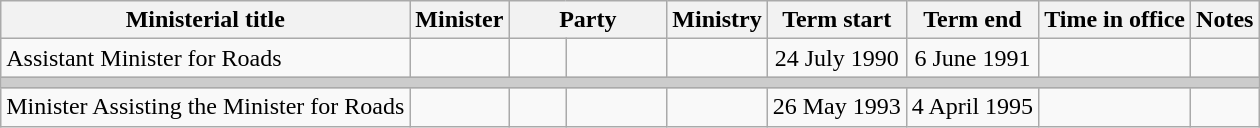<table class="wikitable sortable">
<tr>
<th>Ministerial title</th>
<th>Minister</th>
<th colspan=2>Party</th>
<th>Ministry</th>
<th>Term start</th>
<th>Term end</th>
<th>Time in office</th>
<th class="unsortable">Notes</th>
</tr>
<tr>
<td>Assistant Minister for Roads</td>
<td></td>
<td> </td>
<td width=8%></td>
<td></td>
<td align=center>24 July 1990</td>
<td align=center>6 June 1991</td>
<td align=right></td>
<td></td>
</tr>
<tr>
<th colspan=9 style="background: #cccccc;"></th>
</tr>
<tr>
<td>Minister Assisting the Minister for Roads</td>
<td></td>
<td> </td>
<td></td>
<td></td>
<td align=center>26 May 1993</td>
<td align=center>4 April 1995</td>
<td align=right></td>
<td></td>
</tr>
</table>
